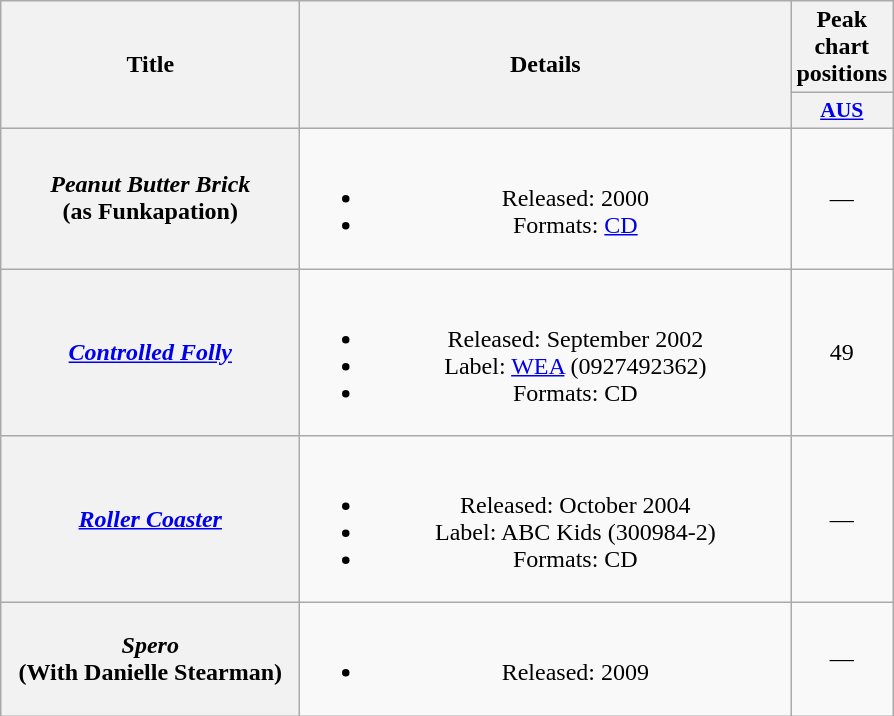<table class="wikitable plainrowheaders" style="text-align:center;">
<tr>
<th scope="col" rowspan="2" style="width:12em;">Title</th>
<th scope="col" rowspan="2" style="width:20em;">Details</th>
<th scope="col" colspan="1">Peak chart positions</th>
</tr>
<tr>
<th scope="col" style="width:3em;font-size:90%;"><a href='#'>AUS</a><br></th>
</tr>
<tr>
<th scope="row"><em>Peanut Butter Brick</em> <br> (as Funkapation)</th>
<td><br><ul><li>Released: 2000</li><li>Formats: <a href='#'>CD</a></li></ul></td>
<td>—</td>
</tr>
<tr>
<th scope="row"><em><a href='#'>Controlled Folly</a></em></th>
<td><br><ul><li>Released: September 2002</li><li>Label: <a href='#'>WEA</a> (0927492362)</li><li>Formats: CD</li></ul></td>
<td>49</td>
</tr>
<tr>
<th scope="row"><em><a href='#'>Roller Coaster</a></em></th>
<td><br><ul><li>Released: October 2004</li><li>Label: ABC Kids (300984-2)</li><li>Formats: CD</li></ul></td>
<td>—</td>
</tr>
<tr>
<th scope="row"><em>Spero</em> <br> (With Danielle Stearman)</th>
<td><br><ul><li>Released: 2009</li></ul></td>
<td>—</td>
</tr>
</table>
